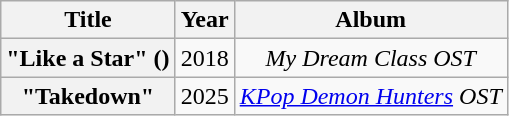<table class="wikitable plainrowheaders" style="text-align:center">
<tr>
<th scope="col">Title</th>
<th scope="col">Year</th>
<th scope="col">Album</th>
</tr>
<tr>
<th scope="row">"Like a Star" ()<br></th>
<td>2018</td>
<td><em>My Dream Class OST</em></td>
</tr>
<tr>
<th scope="row">"Takedown" <br></th>
<td>2025</td>
<td><em><a href='#'>KPop Demon Hunters</a> OST</em></td>
</tr>
</table>
